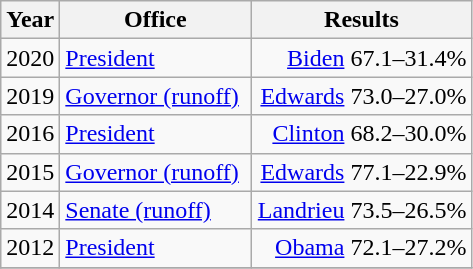<table class=wikitable>
<tr>
<th width="30">Year</th>
<th width="120">Office</th>
<th width="140">Results</th>
</tr>
<tr>
<td>2020</td>
<td><a href='#'>President</a></td>
<td align="right" ><a href='#'>Biden</a> 67.1–31.4%</td>
</tr>
<tr>
<td>2019</td>
<td><a href='#'>Governor (runoff)</a></td>
<td align="right" ><a href='#'>Edwards</a> 73.0–27.0%</td>
</tr>
<tr>
<td>2016</td>
<td><a href='#'>President</a></td>
<td align="right" ><a href='#'>Clinton</a> 68.2–30.0%</td>
</tr>
<tr>
<td>2015</td>
<td><a href='#'>Governor (runoff)</a></td>
<td align="right" ><a href='#'>Edwards</a> 77.1–22.9%</td>
</tr>
<tr>
<td>2014</td>
<td><a href='#'>Senate (runoff)</a></td>
<td align="right" ><a href='#'>Landrieu</a> 73.5–26.5%</td>
</tr>
<tr>
<td>2012</td>
<td><a href='#'>President</a></td>
<td align="right" ><a href='#'>Obama</a> 72.1–27.2%</td>
</tr>
<tr>
</tr>
</table>
